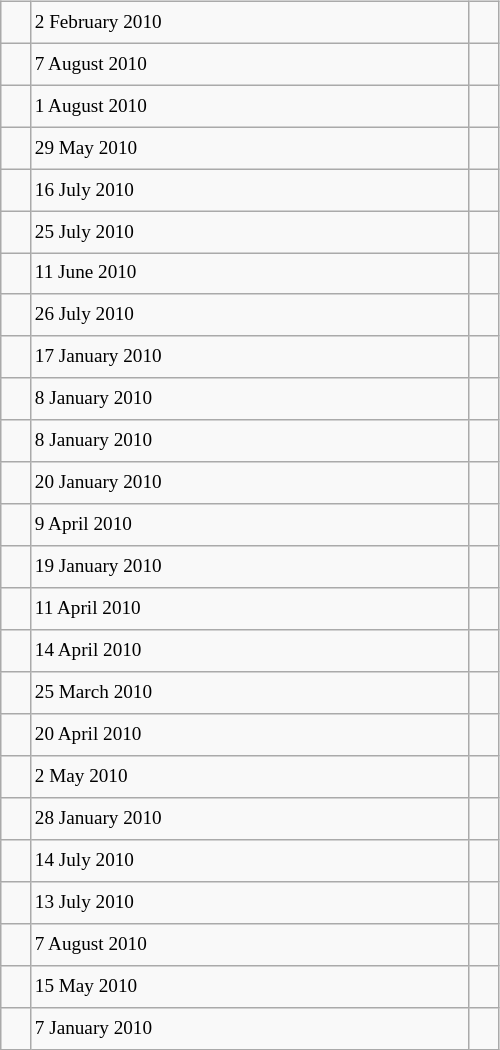<table class="wikitable" style="font-size: 80%; float: left; width: 26em; margin-right: 1em; height: 700px">
<tr>
<td></td>
<td>2 February 2010</td>
<td></td>
</tr>
<tr>
<td></td>
<td>7 August 2010</td>
<td></td>
</tr>
<tr>
<td></td>
<td>1 August 2010</td>
<td></td>
</tr>
<tr>
<td></td>
<td>29 May 2010</td>
<td></td>
</tr>
<tr>
<td></td>
<td>16 July 2010</td>
<td></td>
</tr>
<tr>
<td></td>
<td>25 July 2010</td>
<td></td>
</tr>
<tr>
<td></td>
<td>11 June 2010</td>
<td></td>
</tr>
<tr>
<td></td>
<td>26 July 2010</td>
<td></td>
</tr>
<tr>
<td></td>
<td>17 January 2010</td>
<td></td>
</tr>
<tr>
<td></td>
<td>8 January 2010</td>
<td></td>
</tr>
<tr>
<td></td>
<td>8 January 2010</td>
<td></td>
</tr>
<tr>
<td></td>
<td>20 January 2010</td>
<td></td>
</tr>
<tr>
<td></td>
<td>9 April 2010</td>
<td></td>
</tr>
<tr>
<td></td>
<td>19 January 2010</td>
<td></td>
</tr>
<tr>
<td></td>
<td>11 April 2010</td>
<td></td>
</tr>
<tr>
<td></td>
<td>14 April 2010</td>
<td></td>
</tr>
<tr>
<td></td>
<td>25 March 2010</td>
<td></td>
</tr>
<tr>
<td></td>
<td>20 April 2010</td>
<td></td>
</tr>
<tr>
<td></td>
<td>2 May 2010</td>
<td></td>
</tr>
<tr>
<td></td>
<td>28 January 2010</td>
<td></td>
</tr>
<tr>
<td></td>
<td>14 July 2010</td>
<td></td>
</tr>
<tr>
<td></td>
<td>13 July 2010</td>
<td></td>
</tr>
<tr>
<td></td>
<td>7 August 2010</td>
<td></td>
</tr>
<tr>
<td></td>
<td>15 May 2010</td>
<td></td>
</tr>
<tr>
<td></td>
<td>7 January 2010</td>
<td></td>
</tr>
</table>
